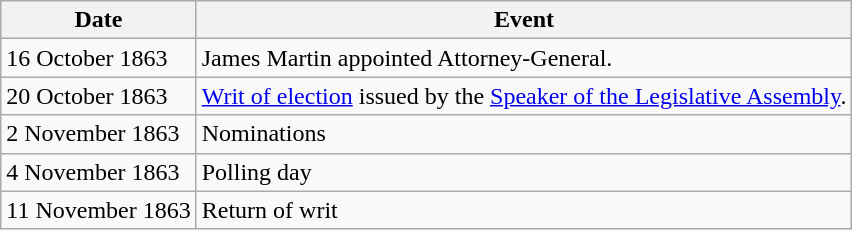<table class="wikitable">
<tr>
<th>Date</th>
<th>Event</th>
</tr>
<tr>
<td>16 October 1863</td>
<td>James Martin appointed Attorney-General.</td>
</tr>
<tr>
<td>20 October 1863</td>
<td><a href='#'>Writ of election</a> issued by the <a href='#'>Speaker of the Legislative Assembly</a>.</td>
</tr>
<tr>
<td>2 November 1863</td>
<td>Nominations</td>
</tr>
<tr>
<td>4 November 1863</td>
<td>Polling day</td>
</tr>
<tr>
<td>11 November 1863</td>
<td>Return of writ</td>
</tr>
</table>
